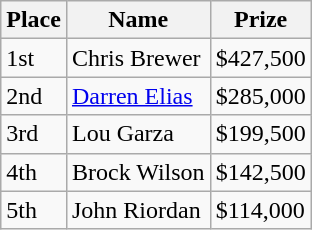<table class="wikitable">
<tr>
<th>Place</th>
<th>Name</th>
<th>Prize</th>
</tr>
<tr>
<td>1st</td>
<td> Chris Brewer</td>
<td>$427,500</td>
</tr>
<tr>
<td>2nd</td>
<td> <a href='#'>Darren Elias</a></td>
<td>$285,000</td>
</tr>
<tr>
<td>3rd</td>
<td> Lou Garza</td>
<td>$199,500</td>
</tr>
<tr>
<td>4th</td>
<td> Brock Wilson</td>
<td>$142,500</td>
</tr>
<tr>
<td>5th</td>
<td> John Riordan</td>
<td>$114,000</td>
</tr>
</table>
